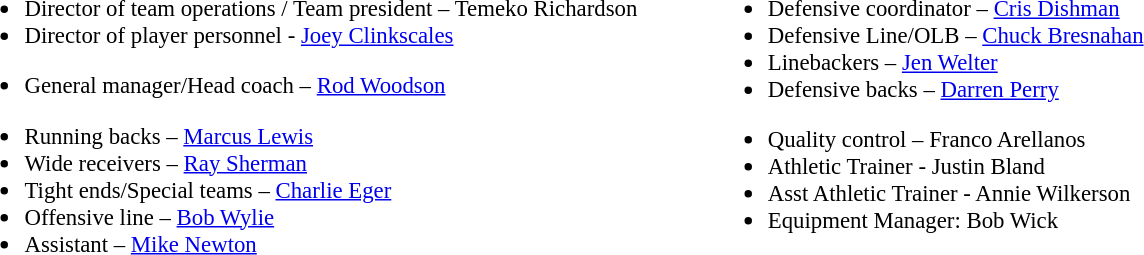<table class="toccolours" style="text-align: left;">
<tr>
<td colspan=7 style="text-align:right;"></td>
</tr>
<tr>
<td style="vertical-align:top;"></td>
<td style="font-size: 95%;vertical-align:top;"><br><ul><li>Director of team operations / Team president – Temeko Richardson</li><li>Director of player personnel - <a href='#'>Joey Clinkscales</a></li></ul><ul><li>General manager/Head coach – <a href='#'>Rod Woodson</a></li></ul><ul><li>Running backs – <a href='#'>Marcus Lewis</a></li><li>Wide receivers – <a href='#'>Ray Sherman</a></li><li>Tight ends/Special teams – <a href='#'>Charlie Eger</a></li><li>Offensive line – <a href='#'>Bob Wylie</a></li><li>Assistant – <a href='#'>Mike Newton</a></li></ul></td>
<td width="35"> </td>
<td style="vertical-align:top;"></td>
<td style="font-size: 95%;vertical-align:top;"><br><ul><li>Defensive coordinator – <a href='#'>Cris Dishman</a></li><li>Defensive Line/OLB – <a href='#'>Chuck Bresnahan</a></li><li>Linebackers  – <a href='#'>Jen Welter</a></li><li>Defensive backs – <a href='#'>Darren Perry</a></li></ul><ul><li>Quality control – Franco Arellanos</li><li>Athletic Trainer - Justin Bland</li><li>Asst Athletic Trainer - Annie Wilkerson</li><li>Equipment Manager: Bob Wick</li></ul></td>
</tr>
</table>
